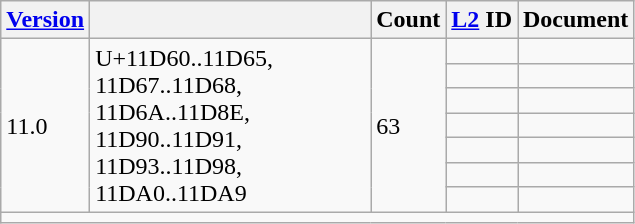<table class="wikitable collapsible sticky-header">
<tr>
<th><a href='#'>Version</a></th>
<th></th>
<th>Count</th>
<th><a href='#'>L2</a> ID</th>
<th>Document</th>
</tr>
<tr>
<td rowspan="7">11.0</td>
<td rowspan="7" width="180">U+11D60..11D65, 11D67..11D68, 11D6A..11D8E, 11D90..11D91, 11D93..11D98, 11DA0..11DA9</td>
<td rowspan="7">63</td>
<td></td>
<td></td>
</tr>
<tr>
<td></td>
<td></td>
</tr>
<tr>
<td></td>
<td></td>
</tr>
<tr>
<td></td>
<td></td>
</tr>
<tr>
<td></td>
<td></td>
</tr>
<tr>
<td></td>
<td></td>
</tr>
<tr>
<td></td>
<td></td>
</tr>
<tr class="sortbottom">
<td colspan="5"></td>
</tr>
</table>
